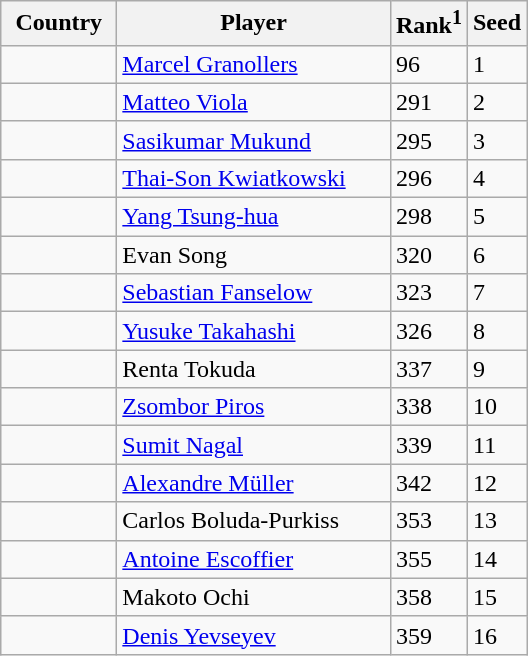<table class="sortable wikitable">
<tr>
<th width="70">Country</th>
<th width="175">Player</th>
<th>Rank<sup>1</sup></th>
<th>Seed</th>
</tr>
<tr>
<td></td>
<td><a href='#'>Marcel Granollers</a></td>
<td>96</td>
<td>1</td>
</tr>
<tr>
<td></td>
<td><a href='#'>Matteo Viola</a></td>
<td>291</td>
<td>2</td>
</tr>
<tr>
<td></td>
<td><a href='#'>Sasikumar Mukund</a></td>
<td>295</td>
<td>3</td>
</tr>
<tr>
<td></td>
<td><a href='#'>Thai-Son Kwiatkowski</a></td>
<td>296</td>
<td>4</td>
</tr>
<tr>
<td></td>
<td><a href='#'>Yang Tsung-hua</a></td>
<td>298</td>
<td>5</td>
</tr>
<tr>
<td></td>
<td>Evan Song</td>
<td>320</td>
<td>6</td>
</tr>
<tr>
<td></td>
<td><a href='#'>Sebastian Fanselow</a></td>
<td>323</td>
<td>7</td>
</tr>
<tr>
<td></td>
<td><a href='#'>Yusuke Takahashi</a></td>
<td>326</td>
<td>8</td>
</tr>
<tr>
<td></td>
<td>Renta Tokuda</td>
<td>337</td>
<td>9</td>
</tr>
<tr>
<td></td>
<td><a href='#'>Zsombor Piros</a></td>
<td>338</td>
<td>10</td>
</tr>
<tr>
<td></td>
<td><a href='#'>Sumit Nagal</a></td>
<td>339</td>
<td>11</td>
</tr>
<tr>
<td></td>
<td><a href='#'>Alexandre Müller</a></td>
<td>342</td>
<td>12</td>
</tr>
<tr>
<td></td>
<td>Carlos Boluda-Purkiss</td>
<td>353</td>
<td>13</td>
</tr>
<tr>
<td></td>
<td><a href='#'>Antoine Escoffier</a></td>
<td>355</td>
<td>14</td>
</tr>
<tr>
<td></td>
<td>Makoto Ochi</td>
<td>358</td>
<td>15</td>
</tr>
<tr>
<td></td>
<td><a href='#'>Denis Yevseyev</a></td>
<td>359</td>
<td>16</td>
</tr>
</table>
